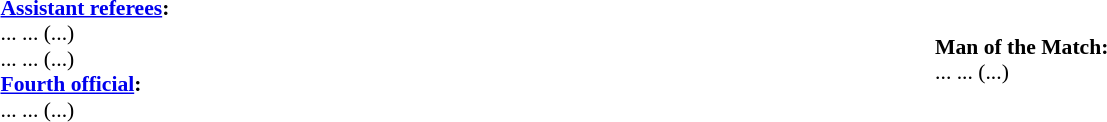<table width=100% style="font-size: 90%">
<tr>
<td><br><strong><a href='#'>Assistant referees</a>:</strong>
<br>... ... (...)
<br>... ... (...)
<br><strong><a href='#'>Fourth official</a>:</strong>
<br>... ... (...)</td>
<td><br><strong>Man of the Match:</strong>
<br>... ... (...)</td>
</tr>
</table>
